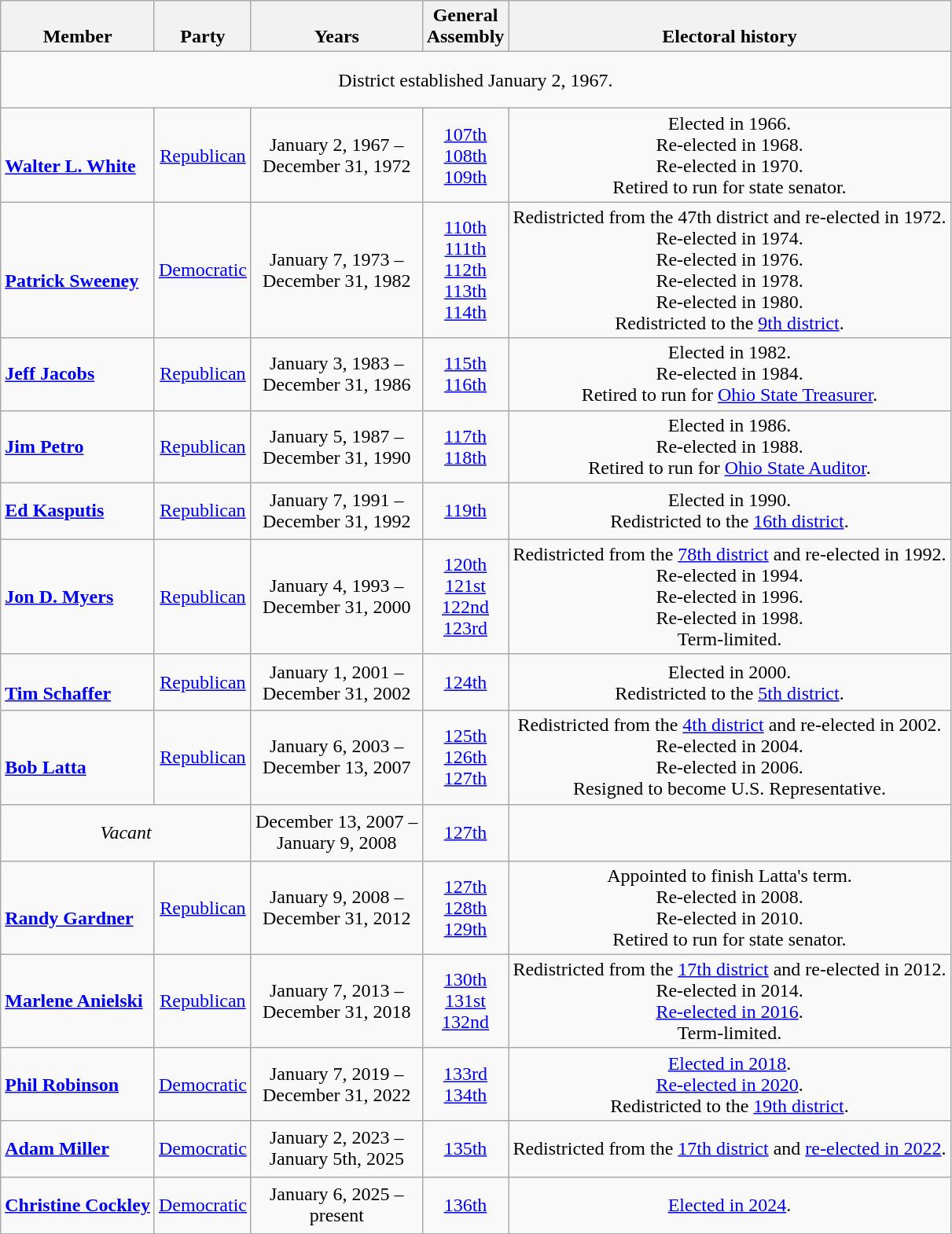<table class=wikitable style="text-align:center">
<tr valign=bottom>
<th>Member</th>
<th>Party</th>
<th>Years</th>
<th>General<br>Assembly</th>
<th>Electoral history</th>
</tr>
<tr style="height:3em">
<td colspan=5>District established January 2, 1967.</td>
</tr>
<tr style="height:3em">
<td align=left><br><strong><a href='#'>Walter L. White</a></strong><br></td>
<td><a href='#'>Republican</a></td>
<td>January 2, 1967 –<br>December 31, 1972</td>
<td><a href='#'>107th</a><br><a href='#'>108th</a><br><a href='#'>109th</a></td>
<td>Elected in 1966.<br>Re-elected in 1968.<br>Re-elected in 1970.<br>Retired to run for state senator.</td>
</tr>
<tr style="height:3em">
<td align=left><br><strong><a href='#'>Patrick Sweeney</a></strong><br></td>
<td><a href='#'>Democratic</a></td>
<td>January 7, 1973 –<br>December 31, 1982</td>
<td><a href='#'>110th</a><br><a href='#'>111th</a><br><a href='#'>112th</a><br><a href='#'>113th</a><br><a href='#'>114th</a></td>
<td>Redistricted from the 47th district and re-elected in 1972.<br>Re-elected in 1974.<br>Re-elected in 1976.<br>Re-elected in 1978.<br>Re-elected in 1980.<br>Redistricted to the <a href='#'>9th district</a>.</td>
</tr>
<tr style="height:3em">
<td align=left><strong><a href='#'>Jeff Jacobs</a></strong><br></td>
<td><a href='#'>Republican</a></td>
<td>January 3, 1983 –<br>December 31, 1986</td>
<td><a href='#'>115th</a><br><a href='#'>116th</a></td>
<td>Elected in 1982.<br>Re-elected in 1984.<br>Retired to run for <a href='#'>Ohio State Treasurer</a>.</td>
</tr>
<tr style="height:3em">
<td align=left><strong><a href='#'>Jim Petro</a></strong><br></td>
<td><a href='#'>Republican</a></td>
<td>January 5, 1987 –<br>December 31, 1990</td>
<td><a href='#'>117th</a><br><a href='#'>118th</a></td>
<td>Elected in 1986.<br>Re-elected in 1988.<br>Retired to run for <a href='#'>Ohio State Auditor</a>.</td>
</tr>
<tr style="height:3em">
<td align=left><strong><a href='#'>Ed Kasputis</a></strong><br></td>
<td><a href='#'>Republican</a></td>
<td>January 7, 1991 –<br>December 31, 1992</td>
<td><a href='#'>119th</a></td>
<td>Elected in 1990.<br>Redistricted to the <a href='#'>16th district</a>.</td>
</tr>
<tr style="height:3em">
<td align=left><strong><a href='#'>Jon D. Myers</a></strong><br></td>
<td><a href='#'>Republican</a></td>
<td>January 4, 1993 –<br>December 31, 2000</td>
<td><a href='#'>120th</a><br><a href='#'>121st</a><br><a href='#'>122nd</a><br><a href='#'>123rd</a></td>
<td>Redistricted from the <a href='#'>78th district</a> and re-elected in 1992.<br>Re-elected in 1994.<br>Re-elected in 1996.<br>Re-elected in 1998.<br>Term-limited.</td>
</tr>
<tr style="height:3em">
<td align=left><br><strong><a href='#'>Tim Schaffer</a></strong><br></td>
<td><a href='#'>Republican</a></td>
<td>January 1, 2001 –<br>December 31, 2002</td>
<td><a href='#'>124th</a></td>
<td>Elected in 2000.<br>Redistricted to the <a href='#'>5th district</a>.</td>
</tr>
<tr style="height:3em">
<td align=left><br><strong><a href='#'>Bob Latta</a></strong><br></td>
<td><a href='#'>Republican</a></td>
<td>January 6, 2003 –<br>December 13, 2007</td>
<td><a href='#'>125th</a><br><a href='#'>126th</a><br><a href='#'>127th</a></td>
<td>Redistricted from the <a href='#'>4th district</a> and re-elected in 2002.<br>Re-elected in 2004.<br>Re-elected in 2006.<br>Resigned to become U.S. Representative.</td>
</tr>
<tr style="height:3em">
<td colspan=2><em>Vacant</em></td>
<td nowrap>December 13, 2007 –<br>January 9, 2008</td>
<td><a href='#'>127th</a></td>
<td></td>
</tr>
<tr style="height:3em">
<td align=left><br><strong><a href='#'>Randy Gardner</a></strong><br></td>
<td><a href='#'>Republican</a></td>
<td>January 9, 2008 –<br>December 31, 2012</td>
<td><a href='#'>127th</a><br><a href='#'>128th</a><br><a href='#'>129th</a></td>
<td>Appointed to finish Latta's term.<br>Re-elected in 2008.<br>Re-elected in 2010.<br>Retired to run for state senator.</td>
</tr>
<tr style="height:3em">
<td align=left><strong><a href='#'>Marlene Anielski</a></strong><br></td>
<td><a href='#'>Republican</a></td>
<td>January 7, 2013 –<br>December 31, 2018</td>
<td><a href='#'>130th</a><br><a href='#'>131st</a><br><a href='#'>132nd</a></td>
<td>Redistricted from the <a href='#'>17th district</a> and re-elected in 2012.<br>Re-elected in 2014.<br><a href='#'>Re-elected in 2016</a>.<br>Term-limited.</td>
</tr>
<tr style="height:3em">
<td align=left><strong><a href='#'>Phil Robinson</a></strong><br></td>
<td><a href='#'>Democratic</a></td>
<td>January 7, 2019 –<br>December 31, 2022</td>
<td><a href='#'>133rd</a><br><a href='#'>134th</a></td>
<td><a href='#'>Elected in 2018</a>.<br><a href='#'>Re-elected in 2020</a>.<br>Redistricted to the <a href='#'>19th district</a>.</td>
</tr>
<tr style="height:3em">
<td align=left><strong><a href='#'>Adam Miller</a></strong><br></td>
<td><a href='#'>Democratic</a></td>
<td>January 2, 2023 –<br>January 5th, 2025</td>
<td><a href='#'>135th</a></td>
<td>Redistricted from the <a href='#'>17th district</a> and <a href='#'>re-elected in 2022</a>.</td>
</tr>
<tr style="height:3em">
<td align=left><strong><a href='#'>Christine Cockley</a></strong><br></td>
<td><a href='#'>Democratic</a></td>
<td>January 6, 2025 –<br>present</td>
<td><a href='#'>136th</a></td>
<td><a href='#'> Elected in 2024</a>.</td>
</tr>
</table>
